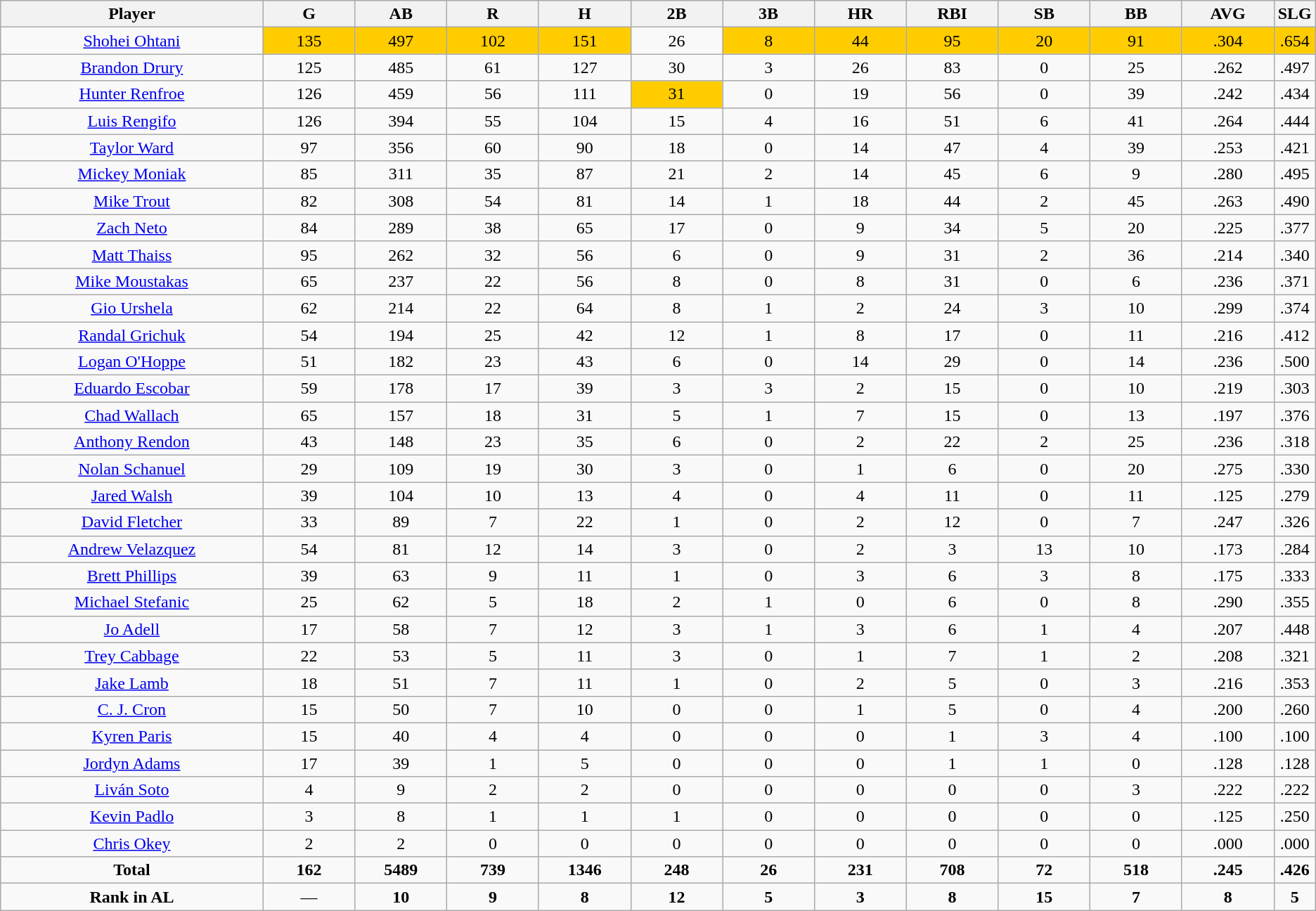<table class=wikitable style="text-align:center">
<tr>
<th bgcolor=#DDDDFF; width="20%">Player</th>
<th bgcolor=#DDDDFF; width="7%">G</th>
<th bgcolor=#DDDDFF; width="7%">AB</th>
<th bgcolor=#DDDDFF; width="7%">R</th>
<th bgcolor=#DDDDFF; width="7%">H</th>
<th bgcolor=#DDDDFF; width="7%">2B</th>
<th bgcolor=#DDDDFF; width="7%">3B</th>
<th bgcolor=#DDDDFF; width="7%">HR</th>
<th bgcolor=#DDDDFF; width="7%">RBI</th>
<th bgcolor=#DDDDFF; width="7%">SB</th>
<th bgcolor=#DDDDFF; width="7%">BB</th>
<th bgcolor=#DDDDFF; width="7%">AVG</th>
<th bgcolor=#DDDDFF; width="7%">SLG</th>
</tr>
<tr>
<td><a href='#'>Shohei Ohtani</a></td>
<td bgcolor=#ffcc00>135</td>
<td bgcolor=#ffcc00>497</td>
<td bgcolor=#ffcc00>102</td>
<td bgcolor=#ffcc00>151</td>
<td>26</td>
<td bgcolor=#ffcc00>8</td>
<td bgcolor=#ffcc00>44</td>
<td bgcolor=#ffcc00>95</td>
<td bgcolor=#ffcc00>20</td>
<td bgcolor=#ffcc00>91</td>
<td bgcolor=#ffcc00>.304</td>
<td bgcolor=#ffcc00>.654</td>
</tr>
<tr>
<td><a href='#'>Brandon Drury</a></td>
<td>125</td>
<td>485</td>
<td>61</td>
<td>127</td>
<td>30</td>
<td>3</td>
<td>26</td>
<td>83</td>
<td>0</td>
<td>25</td>
<td>.262</td>
<td>.497</td>
</tr>
<tr>
<td><a href='#'>Hunter Renfroe</a></td>
<td>126</td>
<td>459</td>
<td>56</td>
<td>111</td>
<td bgcolor=#ffcc00>31</td>
<td>0</td>
<td>19</td>
<td>56</td>
<td>0</td>
<td>39</td>
<td>.242</td>
<td>.434</td>
</tr>
<tr>
<td><a href='#'>Luis Rengifo</a></td>
<td>126</td>
<td>394</td>
<td>55</td>
<td>104</td>
<td>15</td>
<td>4</td>
<td>16</td>
<td>51</td>
<td>6</td>
<td>41</td>
<td>.264</td>
<td>.444</td>
</tr>
<tr>
<td><a href='#'>Taylor Ward</a></td>
<td>97</td>
<td>356</td>
<td>60</td>
<td>90</td>
<td>18</td>
<td>0</td>
<td>14</td>
<td>47</td>
<td>4</td>
<td>39</td>
<td>.253</td>
<td>.421</td>
</tr>
<tr>
<td><a href='#'>Mickey Moniak</a></td>
<td>85</td>
<td>311</td>
<td>35</td>
<td>87</td>
<td>21</td>
<td>2</td>
<td>14</td>
<td>45</td>
<td>6</td>
<td>9</td>
<td>.280</td>
<td>.495</td>
</tr>
<tr>
<td><a href='#'>Mike Trout</a></td>
<td>82</td>
<td>308</td>
<td>54</td>
<td>81</td>
<td>14</td>
<td>1</td>
<td>18</td>
<td>44</td>
<td>2</td>
<td>45</td>
<td>.263</td>
<td>.490</td>
</tr>
<tr>
<td><a href='#'>Zach Neto</a></td>
<td>84</td>
<td>289</td>
<td>38</td>
<td>65</td>
<td>17</td>
<td>0</td>
<td>9</td>
<td>34</td>
<td>5</td>
<td>20</td>
<td>.225</td>
<td>.377</td>
</tr>
<tr>
<td><a href='#'>Matt Thaiss</a></td>
<td>95</td>
<td>262</td>
<td>32</td>
<td>56</td>
<td>6</td>
<td>0</td>
<td>9</td>
<td>31</td>
<td>2</td>
<td>36</td>
<td>.214</td>
<td>.340</td>
</tr>
<tr>
<td><a href='#'>Mike Moustakas</a></td>
<td>65</td>
<td>237</td>
<td>22</td>
<td>56</td>
<td>8</td>
<td>0</td>
<td>8</td>
<td>31</td>
<td>0</td>
<td>6</td>
<td>.236</td>
<td>.371</td>
</tr>
<tr>
<td><a href='#'>Gio Urshela</a></td>
<td>62</td>
<td>214</td>
<td>22</td>
<td>64</td>
<td>8</td>
<td>1</td>
<td>2</td>
<td>24</td>
<td>3</td>
<td>10</td>
<td>.299</td>
<td>.374</td>
</tr>
<tr>
<td><a href='#'>Randal Grichuk</a></td>
<td>54</td>
<td>194</td>
<td>25</td>
<td>42</td>
<td>12</td>
<td>1</td>
<td>8</td>
<td>17</td>
<td>0</td>
<td>11</td>
<td>.216</td>
<td>.412</td>
</tr>
<tr>
<td><a href='#'>Logan O'Hoppe</a></td>
<td>51</td>
<td>182</td>
<td>23</td>
<td>43</td>
<td>6</td>
<td>0</td>
<td>14</td>
<td>29</td>
<td>0</td>
<td>14</td>
<td>.236</td>
<td>.500</td>
</tr>
<tr>
<td><a href='#'>Eduardo Escobar</a></td>
<td>59</td>
<td>178</td>
<td>17</td>
<td>39</td>
<td>3</td>
<td>3</td>
<td>2</td>
<td>15</td>
<td>0</td>
<td>10</td>
<td>.219</td>
<td>.303</td>
</tr>
<tr>
<td><a href='#'>Chad Wallach</a></td>
<td>65</td>
<td>157</td>
<td>18</td>
<td>31</td>
<td>5</td>
<td>1</td>
<td>7</td>
<td>15</td>
<td>0</td>
<td>13</td>
<td>.197</td>
<td>.376</td>
</tr>
<tr>
<td><a href='#'>Anthony Rendon</a></td>
<td>43</td>
<td>148</td>
<td>23</td>
<td>35</td>
<td>6</td>
<td>0</td>
<td>2</td>
<td>22</td>
<td>2</td>
<td>25</td>
<td>.236</td>
<td>.318</td>
</tr>
<tr>
<td><a href='#'>Nolan Schanuel</a></td>
<td>29</td>
<td>109</td>
<td>19</td>
<td>30</td>
<td>3</td>
<td>0</td>
<td>1</td>
<td>6</td>
<td>0</td>
<td>20</td>
<td>.275</td>
<td>.330</td>
</tr>
<tr>
<td><a href='#'>Jared Walsh</a></td>
<td>39</td>
<td>104</td>
<td>10</td>
<td>13</td>
<td>4</td>
<td>0</td>
<td>4</td>
<td>11</td>
<td>0</td>
<td>11</td>
<td>.125</td>
<td>.279</td>
</tr>
<tr>
<td><a href='#'>David Fletcher</a></td>
<td>33</td>
<td>89</td>
<td>7</td>
<td>22</td>
<td>1</td>
<td>0</td>
<td>2</td>
<td>12</td>
<td>0</td>
<td>7</td>
<td>.247</td>
<td>.326</td>
</tr>
<tr>
<td><a href='#'>Andrew Velazquez</a></td>
<td>54</td>
<td>81</td>
<td>12</td>
<td>14</td>
<td>3</td>
<td>0</td>
<td>2</td>
<td>3</td>
<td>13</td>
<td>10</td>
<td>.173</td>
<td>.284</td>
</tr>
<tr>
<td><a href='#'>Brett Phillips</a></td>
<td>39</td>
<td>63</td>
<td>9</td>
<td>11</td>
<td>1</td>
<td>0</td>
<td>3</td>
<td>6</td>
<td>3</td>
<td>8</td>
<td>.175</td>
<td>.333</td>
</tr>
<tr>
<td><a href='#'>Michael Stefanic</a></td>
<td>25</td>
<td>62</td>
<td>5</td>
<td>18</td>
<td>2</td>
<td>1</td>
<td>0</td>
<td>6</td>
<td>0</td>
<td>8</td>
<td>.290</td>
<td>.355</td>
</tr>
<tr>
<td><a href='#'>Jo Adell</a></td>
<td>17</td>
<td>58</td>
<td>7</td>
<td>12</td>
<td>3</td>
<td>1</td>
<td>3</td>
<td>6</td>
<td>1</td>
<td>4</td>
<td>.207</td>
<td>.448</td>
</tr>
<tr>
<td><a href='#'>Trey Cabbage</a></td>
<td>22</td>
<td>53</td>
<td>5</td>
<td>11</td>
<td>3</td>
<td>0</td>
<td>1</td>
<td>7</td>
<td>1</td>
<td>2</td>
<td>.208</td>
<td>.321</td>
</tr>
<tr>
<td><a href='#'>Jake Lamb</a></td>
<td>18</td>
<td>51</td>
<td>7</td>
<td>11</td>
<td>1</td>
<td>0</td>
<td>2</td>
<td>5</td>
<td>0</td>
<td>3</td>
<td>.216</td>
<td>.353</td>
</tr>
<tr>
<td><a href='#'>C. J. Cron</a></td>
<td>15</td>
<td>50</td>
<td>7</td>
<td>10</td>
<td>0</td>
<td>0</td>
<td>1</td>
<td>5</td>
<td>0</td>
<td>4</td>
<td>.200</td>
<td>.260</td>
</tr>
<tr>
<td><a href='#'>Kyren Paris</a></td>
<td>15</td>
<td>40</td>
<td>4</td>
<td>4</td>
<td>0</td>
<td>0</td>
<td>0</td>
<td>1</td>
<td>3</td>
<td>4</td>
<td>.100</td>
<td>.100</td>
</tr>
<tr>
<td><a href='#'>Jordyn Adams</a></td>
<td>17</td>
<td>39</td>
<td>1</td>
<td>5</td>
<td>0</td>
<td>0</td>
<td>0</td>
<td>1</td>
<td>1</td>
<td>0</td>
<td>.128</td>
<td>.128</td>
</tr>
<tr>
<td><a href='#'>Liván Soto</a></td>
<td>4</td>
<td>9</td>
<td>2</td>
<td>2</td>
<td>0</td>
<td>0</td>
<td>0</td>
<td>0</td>
<td>0</td>
<td>3</td>
<td>.222</td>
<td>.222</td>
</tr>
<tr>
<td><a href='#'>Kevin Padlo</a></td>
<td>3</td>
<td>8</td>
<td>1</td>
<td>1</td>
<td>1</td>
<td>0</td>
<td>0</td>
<td>0</td>
<td>0</td>
<td>0</td>
<td>.125</td>
<td>.250</td>
</tr>
<tr>
<td><a href='#'>Chris Okey</a></td>
<td>2</td>
<td>2</td>
<td>0</td>
<td>0</td>
<td>0</td>
<td>0</td>
<td>0</td>
<td>0</td>
<td>0</td>
<td>0</td>
<td>.000</td>
<td>.000</td>
</tr>
<tr>
<td><strong>Total</strong></td>
<td><strong>162</strong></td>
<td><strong>5489</strong></td>
<td><strong>739</strong></td>
<td><strong>1346</strong></td>
<td><strong>248</strong></td>
<td><strong>26</strong></td>
<td><strong>231</strong></td>
<td><strong>708</strong></td>
<td><strong>72</strong></td>
<td><strong>518</strong></td>
<td><strong>.245</strong></td>
<td><strong>.426</strong></td>
</tr>
<tr>
<td><strong>Rank in AL</strong></td>
<td>—</td>
<td><strong>10</strong></td>
<td><strong>9</strong></td>
<td><strong>8</strong></td>
<td><strong>12</strong></td>
<td><strong>5</strong></td>
<td><strong>3</strong></td>
<td><strong>8</strong></td>
<td><strong>15</strong></td>
<td><strong>7</strong></td>
<td><strong>8</strong></td>
<td><strong>5</strong></td>
</tr>
</table>
